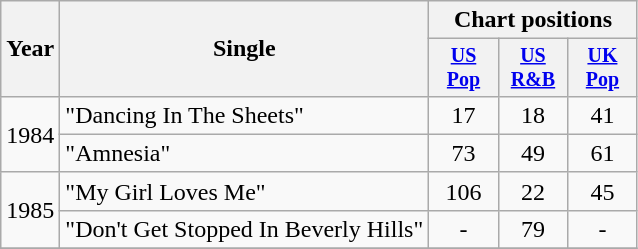<table class="wikitable" style="text-align:center;">
<tr>
<th rowspan="2">Year</th>
<th rowspan="2">Single</th>
<th colspan="3">Chart positions</th>
</tr>
<tr style="font-size:smaller;">
<th width="40"><a href='#'>US<br>Pop</a></th>
<th width="40"><a href='#'>US<br>R&B</a></th>
<th width="40"><a href='#'>UK<br>Pop</a></th>
</tr>
<tr>
<td rowspan="2">1984</td>
<td align="left">"Dancing In The Sheets"</td>
<td>17</td>
<td>18</td>
<td>41</td>
</tr>
<tr>
<td align="left">"Amnesia"</td>
<td>73</td>
<td>49</td>
<td>61</td>
</tr>
<tr>
<td rowspan="2">1985</td>
<td align="left">"My Girl Loves Me"</td>
<td>106</td>
<td>22</td>
<td>45</td>
</tr>
<tr>
<td align="left">"Don't Get Stopped In Beverly Hills"</td>
<td>-</td>
<td>79</td>
<td>-</td>
</tr>
<tr>
</tr>
</table>
